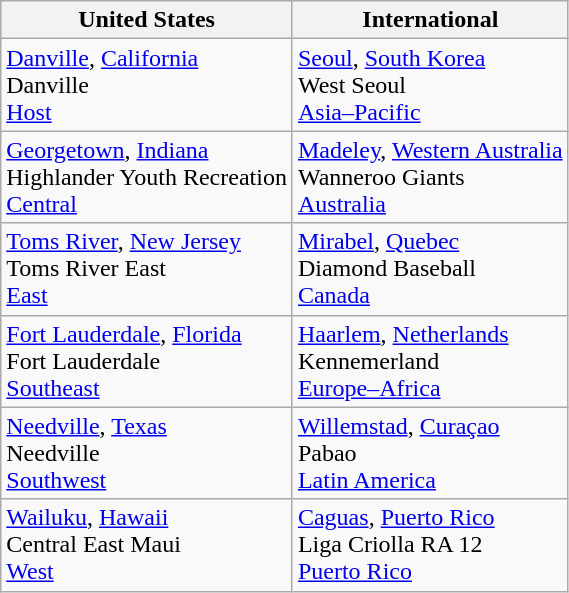<table class="wikitable">
<tr>
<th>United States</th>
<th>International</th>
</tr>
<tr>
<td> <a href='#'>Danville</a>, <a href='#'>California</a><br>Danville<br><a href='#'>Host</a></td>
<td> <a href='#'>Seoul</a>, <a href='#'>South Korea</a><br>West Seoul<br><a href='#'>Asia–Pacific</a></td>
</tr>
<tr>
<td> <a href='#'>Georgetown</a>, <a href='#'>Indiana</a><br>Highlander Youth Recreation<br><a href='#'>Central</a></td>
<td>  <a href='#'>Madeley</a>, <a href='#'>Western Australia</a><br>Wanneroo Giants <br><a href='#'>Australia</a></td>
</tr>
<tr>
<td> <a href='#'>Toms River</a>, <a href='#'>New Jersey</a><br>Toms River East<br><a href='#'>East</a></td>
<td>  <a href='#'>Mirabel</a>, <a href='#'>Quebec</a><br>Diamond Baseball<br><a href='#'>Canada</a></td>
</tr>
<tr>
<td> <a href='#'>Fort Lauderdale</a>, <a href='#'>Florida</a><br>Fort Lauderdale<br><a href='#'>Southeast</a></td>
<td> <a href='#'>Haarlem</a>, <a href='#'>Netherlands</a><br> Kennemerland<br><a href='#'>Europe–Africa</a></td>
</tr>
<tr>
<td> <a href='#'>Needville</a>, <a href='#'>Texas</a><br>Needville<br><a href='#'>Southwest</a></td>
<td> <a href='#'>Willemstad</a>, <a href='#'>Curaçao</a><br>Pabao<br><a href='#'>Latin America</a></td>
</tr>
<tr>
<td> <a href='#'>Wailuku</a>, <a href='#'>Hawaii</a><br>Central East Maui<br><a href='#'>West</a></td>
<td> <a href='#'>Caguas</a>, <a href='#'>Puerto Rico</a><br>Liga Criolla RA 12<br><a href='#'>Puerto Rico</a></td>
</tr>
</table>
